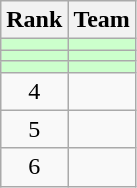<table class="wikitable">
<tr>
<th>Rank</th>
<th>Team</th>
</tr>
<tr bgcolor=ccffcc>
<td align=center></td>
<td></td>
</tr>
<tr bgcolor=ccffcc>
<td align=center></td>
<td></td>
</tr>
<tr bgcolor=ccffcc>
<td align=center></td>
<td></td>
</tr>
<tr>
<td align=center>4</td>
<td></td>
</tr>
<tr>
<td align=center>5</td>
<td></td>
</tr>
<tr>
<td align=center>6</td>
<td></td>
</tr>
</table>
